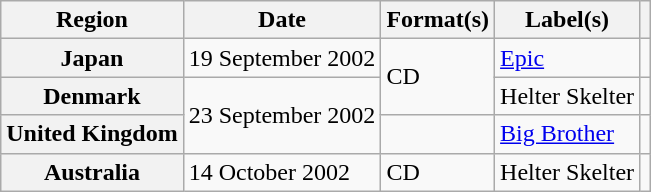<table class="wikitable plainrowheaders">
<tr>
<th scope="col">Region</th>
<th scope="col">Date</th>
<th scope="col">Format(s)</th>
<th scope="col">Label(s)</th>
<th scope="col"></th>
</tr>
<tr>
<th scope="row">Japan</th>
<td>19 September 2002</td>
<td rowspan="2">CD</td>
<td><a href='#'>Epic</a></td>
<td align="center"></td>
</tr>
<tr>
<th scope="row">Denmark</th>
<td rowspan="2">23 September 2002</td>
<td>Helter Skelter</td>
<td align="center"></td>
</tr>
<tr>
<th scope="row">United Kingdom</th>
<td></td>
<td><a href='#'>Big Brother</a></td>
<td align="center"></td>
</tr>
<tr>
<th scope="row">Australia</th>
<td>14 October 2002</td>
<td>CD</td>
<td>Helter Skelter</td>
<td align="center"></td>
</tr>
</table>
